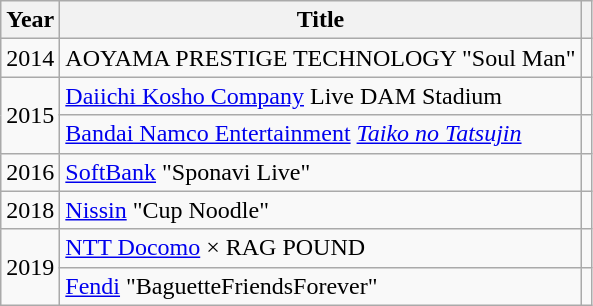<table class="wikitable plainrowheaders">
<tr>
<th scope="col">Year</th>
<th scope="col">Title</th>
<th scope="col" class="unsortable"></th>
</tr>
<tr>
<td>2014</td>
<td>AOYAMA PRESTIGE TECHNOLOGY "Soul Man"</td>
<td></td>
</tr>
<tr>
<td rowspan="2">2015</td>
<td><a href='#'>Daiichi Kosho Company</a> Live DAM Stadium</td>
<td></td>
</tr>
<tr>
<td><a href='#'>Bandai Namco Entertainment</a> <em><a href='#'>Taiko no Tatsujin</a></em></td>
<td></td>
</tr>
<tr>
<td>2016</td>
<td><a href='#'>SoftBank</a> "Sponavi Live"</td>
<td></td>
</tr>
<tr>
<td>2018</td>
<td><a href='#'>Nissin</a> "Cup Noodle"</td>
<td></td>
</tr>
<tr>
<td rowspan="2">2019</td>
<td><a href='#'>NTT Docomo</a> × RAG POUND</td>
<td></td>
</tr>
<tr>
<td><a href='#'>Fendi</a> "BaguetteFriendsForever"</td>
<td></td>
</tr>
</table>
